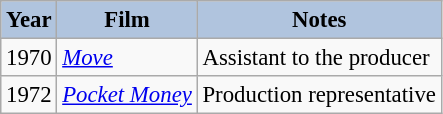<table class="wikitable" style="font-size:95%;">
<tr>
<th style="background:#B0C4DE;">Year</th>
<th style="background:#B0C4DE;">Film</th>
<th style="background:#B0C4DE;">Notes</th>
</tr>
<tr>
<td>1970</td>
<td><em><a href='#'>Move</a></em></td>
<td>Assistant to the producer</td>
</tr>
<tr>
<td>1972</td>
<td><em><a href='#'>Pocket Money</a></em></td>
<td>Production representative</td>
</tr>
</table>
